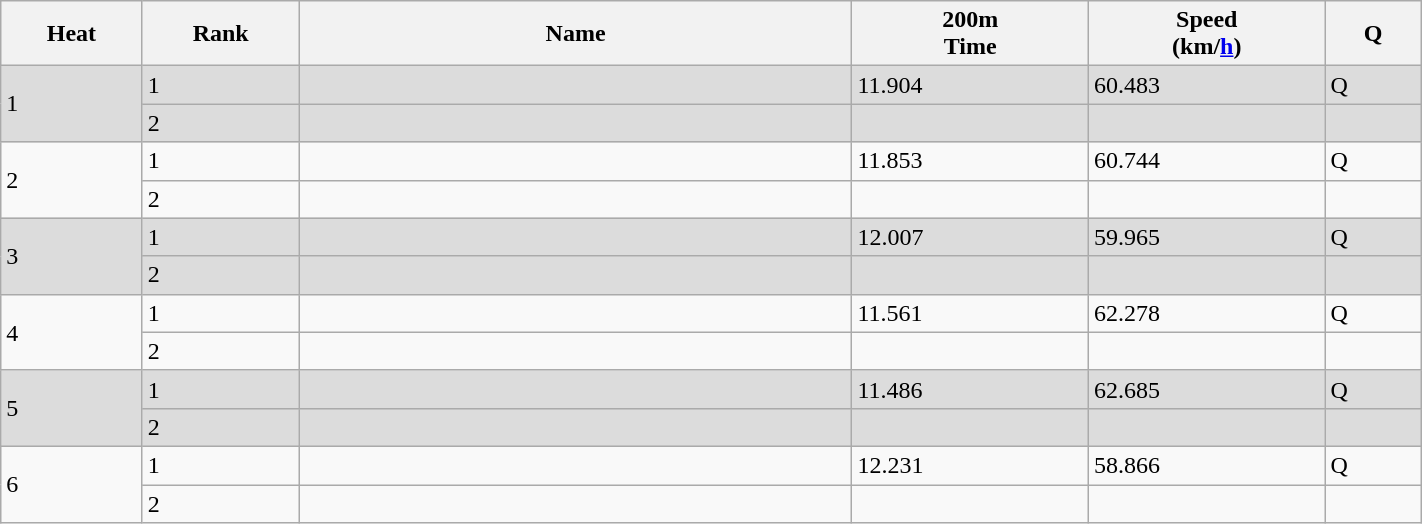<table class="wikitable" width=75%>
<tr>
<th width=20>Heat</th>
<th width=20>Rank</th>
<th width=150>Name</th>
<th width=60>200m<br>Time</th>
<th width=60>Speed<br>(km/<a href='#'>h</a>)</th>
<th width=20>Q</th>
</tr>
<tr bgcolor=dcdcdc>
<td rowspan=2>1</td>
<td>1</td>
<td></td>
<td>11.904</td>
<td>60.483</td>
<td>Q</td>
</tr>
<tr bgcolor=dcdcdc>
<td>2</td>
<td></td>
<td></td>
<td></td>
<td></td>
</tr>
<tr>
<td rowspan=2>2</td>
<td>1</td>
<td></td>
<td>11.853</td>
<td>60.744</td>
<td>Q</td>
</tr>
<tr>
<td>2</td>
<td></td>
<td></td>
<td></td>
<td></td>
</tr>
<tr bgcolor=dcdcdc>
<td rowspan=2>3</td>
<td>1</td>
<td></td>
<td>12.007</td>
<td>59.965</td>
<td>Q</td>
</tr>
<tr bgcolor=dcdcdc>
<td>2</td>
<td></td>
<td></td>
<td></td>
<td></td>
</tr>
<tr>
<td rowspan=2>4</td>
<td>1</td>
<td></td>
<td>11.561</td>
<td>62.278</td>
<td>Q</td>
</tr>
<tr>
<td>2</td>
<td></td>
<td></td>
<td></td>
<td></td>
</tr>
<tr bgcolor=dcdcdc>
<td rowspan=2>5</td>
<td>1</td>
<td></td>
<td>11.486</td>
<td>62.685</td>
<td>Q</td>
</tr>
<tr bgcolor=dcdcdc>
<td>2</td>
<td></td>
<td></td>
<td></td>
<td></td>
</tr>
<tr>
<td rowspan=2>6</td>
<td>1</td>
<td></td>
<td>12.231</td>
<td>58.866</td>
<td>Q</td>
</tr>
<tr>
<td>2</td>
<td></td>
<td></td>
<td></td>
<td></td>
</tr>
</table>
